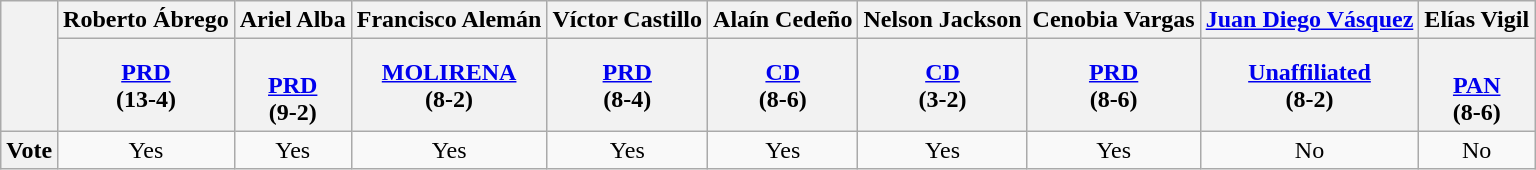<table class="wikitable" style="text-align:center;">
<tr>
<th rowspan="2"></th>
<th>Roberto Ábrego</th>
<th>Ariel Alba</th>
<th>Francisco Alemán</th>
<th>Víctor Castillo</th>
<th>Alaín Cedeño</th>
<th>Nelson Jackson</th>
<th>Cenobia Vargas</th>
<th><a href='#'>Juan Diego Vásquez</a></th>
<th>Elías Vigil</th>
</tr>
<tr>
<th> <a href='#'>PRD</a><br>(13-4)</th>
<th><br><a href='#'>PRD</a><br>(9-2)</th>
<th><a href='#'>MOLIRENA</a><br>(8-2)</th>
<th> <a href='#'>PRD</a><br>(8-4)</th>
<th> <a href='#'>CD</a><br>(8-6)</th>
<th> <a href='#'>CD</a><br>(3-2)</th>
<th> <a href='#'>PRD</a><br>(8-6)</th>
<th><a href='#'>Unaffiliated</a><br>(8-2)</th>
<th><br><a href='#'>PAN</a><br>(8-6)</th>
</tr>
<tr>
<th>Vote</th>
<td><strong></strong> Yes</td>
<td><strong></strong> Yes</td>
<td><strong></strong> Yes</td>
<td><strong></strong> Yes</td>
<td><strong></strong> Yes</td>
<td><strong></strong> Yes</td>
<td><strong></strong> Yes</td>
<td> No</td>
<td> No</td>
</tr>
</table>
